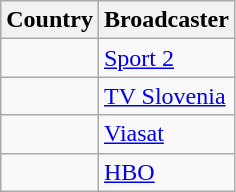<table class="wikitable">
<tr>
<th align=center>Country</th>
<th align=center>Broadcaster</th>
</tr>
<tr>
<td></td>
<td><a href='#'>Sport 2</a></td>
</tr>
<tr>
<td></td>
<td><a href='#'>TV Slovenia</a></td>
</tr>
<tr>
<td></td>
<td><a href='#'>Viasat</a></td>
</tr>
<tr>
<td></td>
<td><a href='#'>HBO</a></td>
</tr>
</table>
